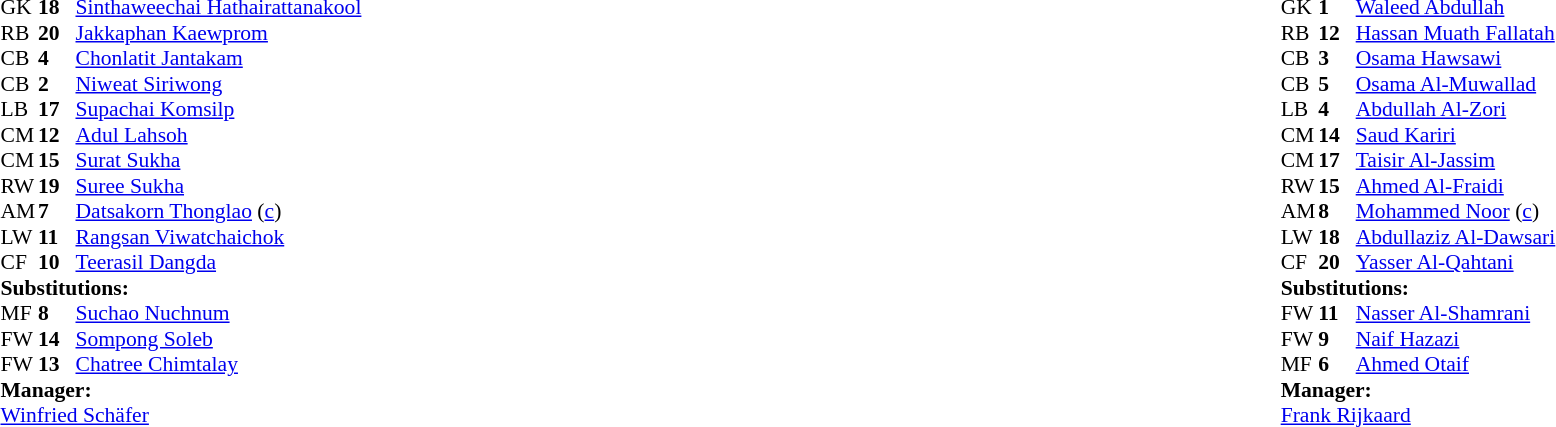<table width="100%">
<tr>
<td valign="top" width="40%"><br><table style="font-size:90%;" cellspacing="0" cellpadding="0">
<tr>
<th width="25"></th>
<th width="25"></th>
</tr>
<tr>
<td>GK</td>
<td><strong>18</strong></td>
<td><a href='#'>Sinthaweechai Hathairattanakool</a></td>
</tr>
<tr>
<td>RB</td>
<td><strong>20</strong></td>
<td><a href='#'>Jakkaphan Kaewprom</a></td>
</tr>
<tr>
<td>CB</td>
<td><strong>4</strong></td>
<td><a href='#'>Chonlatit Jantakam</a></td>
</tr>
<tr>
<td>CB</td>
<td><strong>2</strong></td>
<td><a href='#'>Niweat Siriwong</a></td>
</tr>
<tr>
<td>LB</td>
<td><strong>17</strong></td>
<td><a href='#'>Supachai Komsilp</a></td>
</tr>
<tr>
<td>CM</td>
<td><strong>12</strong></td>
<td><a href='#'>Adul Lahsoh</a></td>
</tr>
<tr>
<td>CM</td>
<td><strong>15</strong></td>
<td><a href='#'>Surat Sukha</a></td>
<td></td>
<td></td>
</tr>
<tr>
<td>RW</td>
<td><strong>19</strong></td>
<td><a href='#'>Suree Sukha</a></td>
<td></td>
<td></td>
</tr>
<tr>
<td>AM</td>
<td><strong>7</strong></td>
<td><a href='#'>Datsakorn Thonglao</a> (<a href='#'>c</a>)</td>
</tr>
<tr>
<td>LW</td>
<td><strong>11</strong></td>
<td><a href='#'>Rangsan Viwatchaichok</a></td>
</tr>
<tr>
<td>CF</td>
<td><strong>10</strong></td>
<td><a href='#'>Teerasil Dangda</a></td>
<td></td>
<td></td>
</tr>
<tr>
<td colspan=3><strong>Substitutions:</strong></td>
</tr>
<tr>
<td>MF</td>
<td><strong>8</strong></td>
<td><a href='#'>Suchao Nuchnum</a></td>
<td></td>
<td></td>
</tr>
<tr>
<td>FW</td>
<td><strong>14</strong></td>
<td><a href='#'>Sompong Soleb</a></td>
<td></td>
<td></td>
</tr>
<tr>
<td>FW</td>
<td><strong>13</strong></td>
<td><a href='#'>Chatree Chimtalay</a></td>
<td></td>
<td></td>
</tr>
<tr>
<td colspan=3><strong>Manager:</strong></td>
</tr>
<tr>
<td colspan=4> <a href='#'>Winfried Schäfer</a></td>
</tr>
</table>
</td>
<td valign="top"></td>
<td valign="top" width="50%"><br><table style="font-size:90%;" cellspacing="0" cellpadding="0" align="center">
<tr>
<th width=25></th>
<th width=25></th>
</tr>
<tr>
<td>GK</td>
<td><strong>1</strong></td>
<td><a href='#'>Waleed Abdullah</a></td>
</tr>
<tr>
<td>RB</td>
<td><strong>12</strong></td>
<td><a href='#'>Hassan Muath Fallatah</a></td>
</tr>
<tr>
<td>CB</td>
<td><strong>3</strong></td>
<td><a href='#'>Osama Hawsawi</a></td>
</tr>
<tr>
<td>CB</td>
<td><strong>5</strong></td>
<td><a href='#'>Osama Al-Muwallad</a></td>
</tr>
<tr>
<td>LB</td>
<td><strong>4</strong></td>
<td><a href='#'>Abdullah Al-Zori</a></td>
</tr>
<tr>
<td>CM</td>
<td><strong>14</strong></td>
<td><a href='#'>Saud Kariri</a></td>
</tr>
<tr>
<td>CM</td>
<td><strong>17</strong></td>
<td><a href='#'>Taisir Al-Jassim</a></td>
</tr>
<tr>
<td>RW</td>
<td><strong>15</strong></td>
<td><a href='#'>Ahmed Al-Fraidi</a></td>
<td></td>
<td></td>
</tr>
<tr>
<td>AM</td>
<td><strong>8</strong></td>
<td><a href='#'>Mohammed Noor</a> (<a href='#'>c</a>)</td>
</tr>
<tr>
<td>LW</td>
<td><strong>18</strong></td>
<td><a href='#'>Abdullaziz Al-Dawsari</a></td>
<td></td>
<td></td>
</tr>
<tr>
<td>CF</td>
<td><strong>20</strong></td>
<td><a href='#'>Yasser Al-Qahtani</a></td>
<td></td>
<td></td>
</tr>
<tr>
<td colspan=3><strong>Substitutions:</strong></td>
</tr>
<tr>
<td>FW</td>
<td><strong>11</strong></td>
<td><a href='#'>Nasser Al-Shamrani</a></td>
<td></td>
<td></td>
</tr>
<tr>
<td>FW</td>
<td><strong>9</strong></td>
<td><a href='#'>Naif Hazazi</a></td>
<td></td>
<td></td>
</tr>
<tr>
<td>MF</td>
<td><strong>6</strong></td>
<td><a href='#'>Ahmed Otaif</a></td>
<td></td>
<td></td>
</tr>
<tr>
<td colspan=3><strong>Manager:</strong></td>
</tr>
<tr>
<td colspan=4> <a href='#'>Frank Rijkaard</a></td>
</tr>
</table>
</td>
</tr>
</table>
